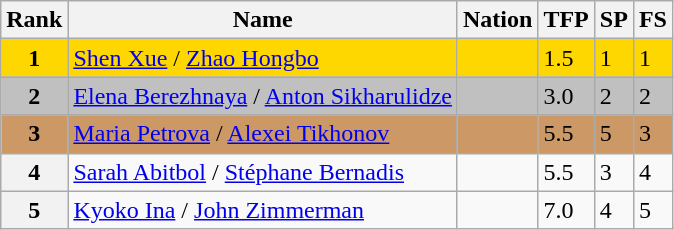<table class="wikitable">
<tr>
<th>Rank</th>
<th>Name</th>
<th>Nation</th>
<th>TFP</th>
<th>SP</th>
<th>FS</th>
</tr>
<tr bgcolor="gold">
<td align="center"><strong>1</strong></td>
<td><a href='#'>Shen Xue</a> / <a href='#'>Zhao Hongbo</a></td>
<td></td>
<td>1.5</td>
<td>1</td>
<td>1</td>
</tr>
<tr bgcolor="silver">
<td align="center"><strong>2</strong></td>
<td><a href='#'>Elena Berezhnaya</a> / <a href='#'>Anton Sikharulidze</a></td>
<td></td>
<td>3.0</td>
<td>2</td>
<td>2</td>
</tr>
<tr bgcolor="cc9966">
<td align="center"><strong>3</strong></td>
<td><a href='#'>Maria Petrova</a> / <a href='#'>Alexei Tikhonov</a></td>
<td></td>
<td>5.5</td>
<td>5</td>
<td>3</td>
</tr>
<tr>
<th>4</th>
<td><a href='#'>Sarah Abitbol</a> / <a href='#'>Stéphane Bernadis</a></td>
<td></td>
<td>5.5</td>
<td>3</td>
<td>4</td>
</tr>
<tr>
<th>5</th>
<td><a href='#'>Kyoko Ina</a> / <a href='#'>John Zimmerman</a></td>
<td></td>
<td>7.0</td>
<td>4</td>
<td>5</td>
</tr>
</table>
